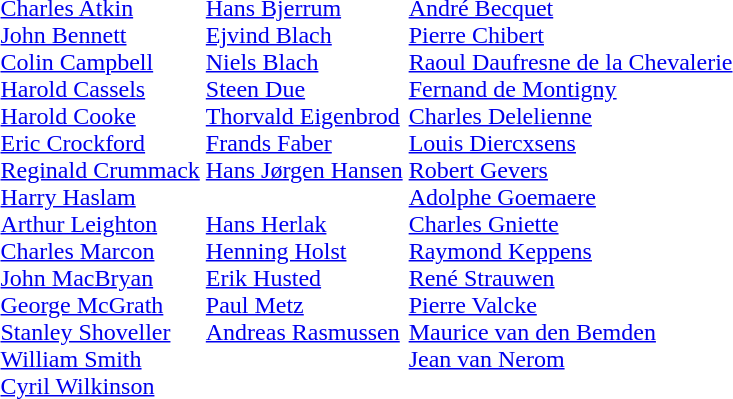<table>
<tr valign=top>
<td><br><a href='#'>Charles Atkin</a> <br><a href='#'>John Bennett</a> <br><a href='#'>Colin Campbell</a> <br><a href='#'>Harold Cassels</a> <br><a href='#'>Harold Cooke</a> <br><a href='#'>Eric Crockford</a> <br><a href='#'>Reginald Crummack</a> <br><a href='#'>Harry Haslam</a> <br><a href='#'>Arthur Leighton</a> <br><a href='#'>Charles Marcon</a> <br><a href='#'>John MacBryan</a> <br><a href='#'>George McGrath</a> <br><a href='#'>Stanley Shoveller</a> <br><a href='#'>William Smith</a> <br><a href='#'>Cyril Wilkinson</a></td>
<td><br><a href='#'>Hans Bjerrum</a> <br><a href='#'>Ejvind Blach</a> <br><a href='#'>Niels Blach</a> <br><a href='#'>Steen Due</a> <br><a href='#'>Thorvald Eigenbrod</a> <br><a href='#'>Frands Faber</a> <br><a href='#'>Hans Jørgen Hansen</a> <br><br><a href='#'>Hans Herlak</a> <br><a href='#'>Henning Holst</a><br> <a href='#'>Erik Husted</a> <br><a href='#'>Paul Metz</a> <br><a href='#'>Andreas Rasmussen</a></td>
<td><br><a href='#'>André Becquet</a> <br><a href='#'>Pierre Chibert</a> <br><a href='#'>Raoul Daufresne de la Chevalerie</a> <br><a href='#'>Fernand de Montigny</a> <br><a href='#'>Charles Delelienne</a> <br><a href='#'>Louis Diercxsens</a> <br><a href='#'>Robert Gevers</a> <br><a href='#'>Adolphe Goemaere</a> <br><a href='#'>Charles Gniette</a> <br><a href='#'>Raymond Keppens</a> <br><a href='#'>René Strauwen</a> <br><a href='#'>Pierre Valcke</a> <br><a href='#'>Maurice van den Bemden</a> <br><a href='#'>Jean van Nerom</a></td>
</tr>
</table>
